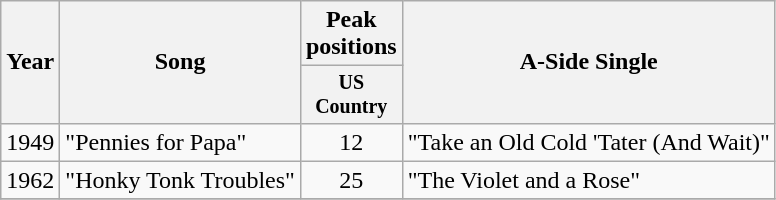<table class=wikitable style=text-align:center;>
<tr>
<th rowspan=2>Year</th>
<th rowspan=2>Song</th>
<th colspan=1>Peak positions</th>
<th rowspan=2>A-Side Single</th>
</tr>
<tr style="font-size:smaller;">
<th width=60>US Country</th>
</tr>
<tr>
<td>1949</td>
<td align=left>"Pennies for Papa"</td>
<td>12</td>
<td align=left>"Take an Old Cold 'Tater (And Wait)"</td>
</tr>
<tr>
<td>1962</td>
<td align=left>"Honky Tonk Troubles"</td>
<td>25</td>
<td align=left>"The Violet and a Rose"</td>
</tr>
<tr>
</tr>
</table>
